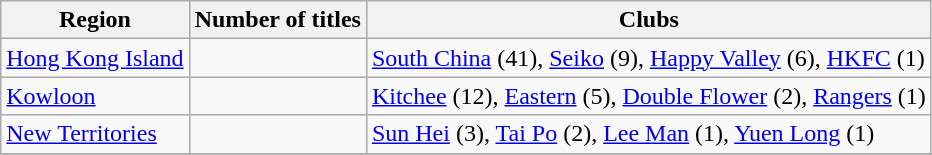<table class="wikitable">
<tr>
<th>Region</th>
<th>Number of titles</th>
<th>Clubs</th>
</tr>
<tr>
<td><a href='#'>Hong Kong Island</a></td>
<td></td>
<td><a href='#'>South China</a> (41), <a href='#'>Seiko</a> (9), <a href='#'>Happy Valley</a> (6), <a href='#'>HKFC</a> (1)</td>
</tr>
<tr>
<td><a href='#'>Kowloon</a></td>
<td></td>
<td><a href='#'>Kitchee</a> (12), <a href='#'>Eastern</a> (5), <a href='#'>Double Flower</a> (2), <a href='#'>Rangers</a> (1)</td>
</tr>
<tr>
<td><a href='#'>New Territories</a></td>
<td></td>
<td><a href='#'>Sun Hei</a> (3), <a href='#'>Tai Po</a> (2), <a href='#'>Lee Man</a> (1), <a href='#'>Yuen Long</a> (1)</td>
</tr>
<tr>
</tr>
</table>
